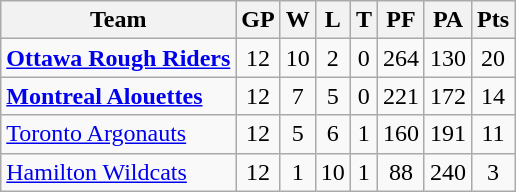<table class="wikitable">
<tr>
<th>Team</th>
<th>GP</th>
<th>W</th>
<th>L</th>
<th>T</th>
<th>PF</th>
<th>PA</th>
<th>Pts</th>
</tr>
<tr align="center">
<td align="left"><strong><a href='#'>Ottawa Rough Riders</a></strong></td>
<td>12</td>
<td>10</td>
<td>2</td>
<td>0</td>
<td>264</td>
<td>130</td>
<td>20</td>
</tr>
<tr align="center">
<td align="left"><strong><a href='#'>Montreal Alouettes</a></strong></td>
<td>12</td>
<td>7</td>
<td>5</td>
<td>0</td>
<td>221</td>
<td>172</td>
<td>14</td>
</tr>
<tr align="center">
<td align="left"><a href='#'>Toronto Argonauts</a></td>
<td>12</td>
<td>5</td>
<td>6</td>
<td>1</td>
<td>160</td>
<td>191</td>
<td>11</td>
</tr>
<tr align="center">
<td align="left"><a href='#'>Hamilton Wildcats</a></td>
<td>12</td>
<td>1</td>
<td>10</td>
<td>1</td>
<td>88</td>
<td>240</td>
<td>3</td>
</tr>
</table>
